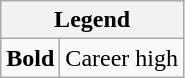<table class="wikitable mw-collapsible mw-collapsed">
<tr>
<th colspan="2">Legend</th>
</tr>
<tr>
<td><strong>Bold</strong></td>
<td>Career high</td>
</tr>
</table>
